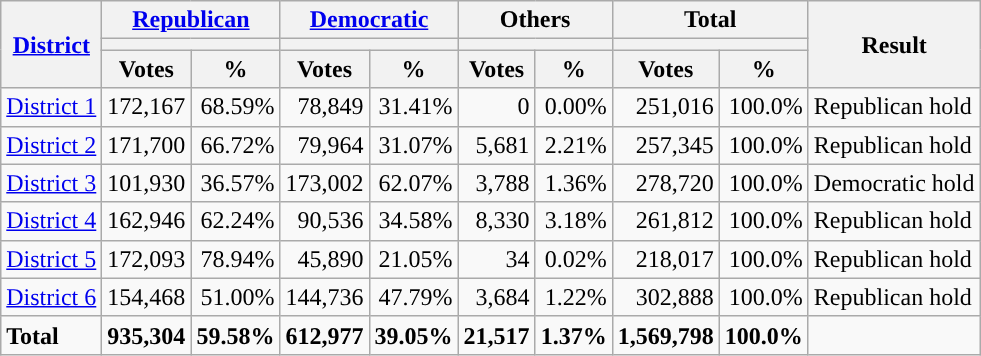<table class="wikitable plainrowheaders sortable" style="font-size:100%; text-align:right;">
<tr>
<th scope=col rowspan=3><a href='#'>District</a></th>
<th scope=col colspan=2><a href='#'>Republican</a></th>
<th scope=col colspan=2><a href='#'>Democratic</a></th>
<th scope=col colspan=2>Others</th>
<th scope=col colspan=2>Total</th>
<th scope=col rowspan=3>Result</th>
</tr>
<tr>
<th scope=col colspan=2 style="background:"></th>
<th scope=col colspan=2 style="background:"></th>
<th scope=col colspan=2></th>
<th scope=col colspan=2></th>
</tr>
<tr>
<th scope=col data-sort-type="number">Votes</th>
<th scope=col data-sort-type="number">%</th>
<th scope=col data-sort-type="number">Votes</th>
<th scope=col data-sort-type="number">%</th>
<th scope=col data-sort-type="number">Votes</th>
<th scope=col data-sort-type="number">%</th>
<th scope=col data-sort-type="number">Votes</th>
<th scope=col data-sort-type="number">%</th>
</tr>
<tr>
<td align=left><a href='#'>District 1</a></td>
<td>172,167</td>
<td>68.59%</td>
<td>78,849</td>
<td>31.41%</td>
<td>0</td>
<td>0.00%</td>
<td>251,016</td>
<td>100.0%</td>
<td align=left>Republican hold</td>
</tr>
<tr>
<td align=left><a href='#'>District 2</a></td>
<td>171,700</td>
<td>66.72%</td>
<td>79,964</td>
<td>31.07%</td>
<td>5,681</td>
<td>2.21%</td>
<td>257,345</td>
<td>100.0%</td>
<td align=left>Republican hold</td>
</tr>
<tr>
<td align=left><a href='#'>District 3</a></td>
<td>101,930</td>
<td>36.57%</td>
<td>173,002</td>
<td>62.07%</td>
<td>3,788</td>
<td>1.36%</td>
<td>278,720</td>
<td>100.0%</td>
<td align=left>Democratic hold</td>
</tr>
<tr>
<td align=left><a href='#'>District 4</a></td>
<td>162,946</td>
<td>62.24%</td>
<td>90,536</td>
<td>34.58%</td>
<td>8,330</td>
<td>3.18%</td>
<td>261,812</td>
<td>100.0%</td>
<td align=left>Republican hold</td>
</tr>
<tr>
<td align=left><a href='#'>District 5</a></td>
<td>172,093</td>
<td>78.94%</td>
<td>45,890</td>
<td>21.05%</td>
<td>34</td>
<td>0.02%</td>
<td>218,017</td>
<td>100.0%</td>
<td align=left>Republican hold</td>
</tr>
<tr>
<td align=left><a href='#'>District 6</a></td>
<td>154,468</td>
<td>51.00%</td>
<td>144,736</td>
<td>47.79%</td>
<td>3,684</td>
<td>1.22%</td>
<td>302,888</td>
<td>100.0%</td>
<td align=left>Republican hold</td>
</tr>
<tr class="sortbottom" style="font-weight:bold">
<td align=left>Total</td>
<td>935,304</td>
<td>59.58%</td>
<td>612,977</td>
<td>39.05%</td>
<td>21,517</td>
<td>1.37%</td>
<td>1,569,798</td>
<td>100.0%</td>
<td></td>
</tr>
</table>
